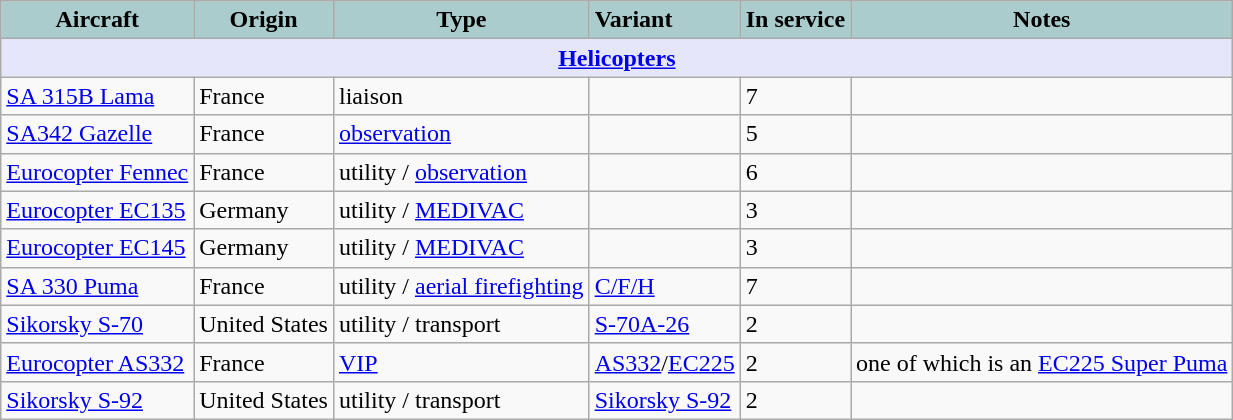<table class="wikitable">
<tr>
<th style="text-align:center; background:#acc;">Aircraft</th>
<th style="text-align: center; background:#acc;">Origin</th>
<th style="text-align:l center; background:#acc;">Type</th>
<th style="text-align:left; background:#acc;">Variant</th>
<th style="text-align:center; background:#acc;">In service</th>
<th style="text-align: center; background:#acc;">Notes</th>
</tr>
<tr>
<th style="align: center; background: lavender;" colspan="6"><a href='#'>Helicopters</a></th>
</tr>
<tr>
<td><a href='#'>SA 315B Lama</a></td>
<td>France</td>
<td>liaison</td>
<td></td>
<td>7</td>
<td></td>
</tr>
<tr>
<td><a href='#'>SA342 Gazelle</a></td>
<td>France</td>
<td><a href='#'>observation</a></td>
<td></td>
<td>5</td>
<td></td>
</tr>
<tr>
<td><a href='#'>Eurocopter Fennec</a></td>
<td>France</td>
<td>utility / <a href='#'>observation</a></td>
<td></td>
<td>6</td>
<td></td>
</tr>
<tr>
<td><a href='#'>Eurocopter EC135</a></td>
<td>Germany</td>
<td>utility / <a href='#'>MEDIVAC</a></td>
<td></td>
<td>3</td>
<td></td>
</tr>
<tr>
<td><a href='#'>Eurocopter EC145</a></td>
<td>Germany</td>
<td>utility / <a href='#'>MEDIVAC</a></td>
<td></td>
<td>3</td>
<td></td>
</tr>
<tr>
<td><a href='#'>SA 330 Puma</a></td>
<td>France</td>
<td>utility /  <a href='#'>aerial firefighting</a></td>
<td><a href='#'>C/F/H</a></td>
<td>7</td>
<td></td>
</tr>
<tr>
<td><a href='#'>Sikorsky S-70</a></td>
<td>United States</td>
<td>utility / transport</td>
<td><a href='#'>S-70A-26</a></td>
<td>2</td>
</tr>
<tr>
<td><a href='#'>Eurocopter AS332</a></td>
<td>France</td>
<td><a href='#'>VIP</a></td>
<td><a href='#'>AS332</a>/<a href='#'>EC225</a></td>
<td>2</td>
<td>one of which is an <a href='#'>EC225 Super Puma</a></td>
</tr>
<tr>
<td><a href='#'>Sikorsky S-92</a></td>
<td>United States</td>
<td>utility / transport</td>
<td><a href='#'>Sikorsky S-92</a></td>
<td>2</td>
</tr>
</table>
